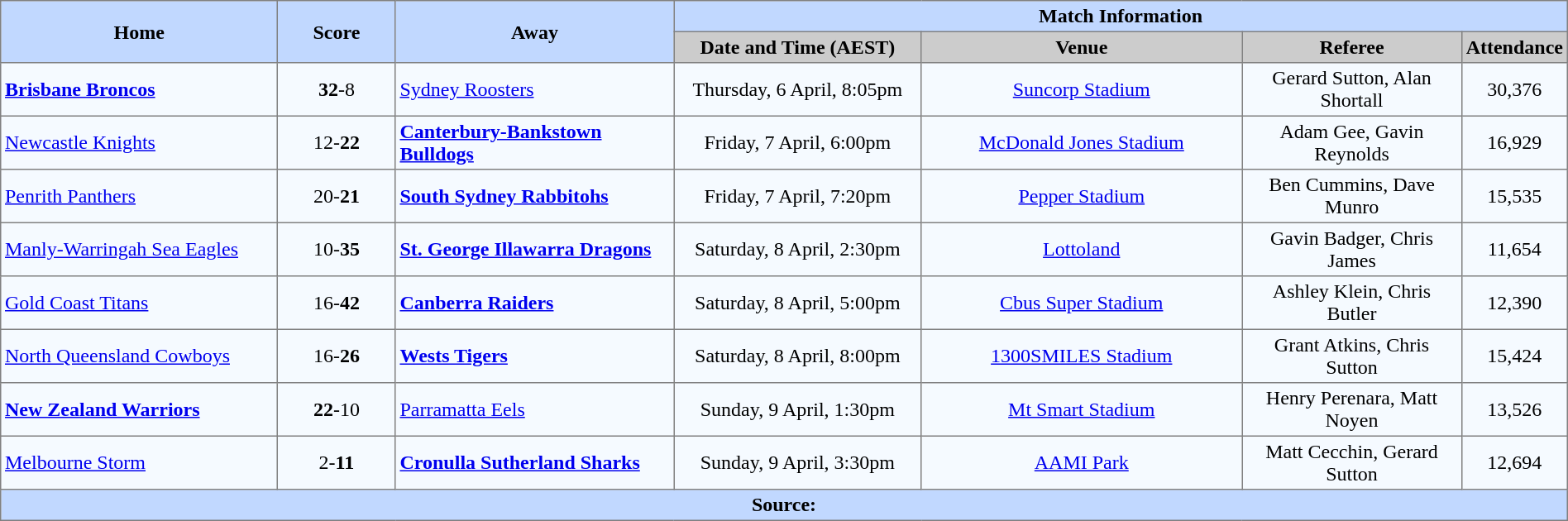<table border=1 style="border-collapse:collapse;  text-align:center;" cellpadding=3 cellspacing=0 width=100%>
<tr bgcolor=#C1D8FF>
<th rowspan=2 width=19%>Home</th>
<th rowspan=2 width=8%>Score</th>
<th rowspan=2 width=19%>Away</th>
<th colspan=6>Match Information</th>
</tr>
<tr bgcolor=#CCCCCC>
<th width=17%>Date and Time (AEST)</th>
<th width=22%>Venue</th>
<th width=50%>Referee</th>
<th width=7%>Attendance</th>
</tr>
<tr style="text-align:center; background:#f5faff;">
<td align="left"><strong> <a href='#'>Brisbane Broncos</a></strong></td>
<td><strong>32</strong>-8</td>
<td align="left"> <a href='#'>Sydney Roosters</a></td>
<td>Thursday, 6 April, 8:05pm</td>
<td><a href='#'>Suncorp Stadium</a></td>
<td>Gerard Sutton, Alan Shortall</td>
<td>30,376</td>
</tr>
<tr style="text-align:center; background:#f5faff;">
<td align="left"> <a href='#'>Newcastle Knights</a></td>
<td>12-<strong>22</strong></td>
<td align="left"><strong> <a href='#'>Canterbury-Bankstown Bulldogs</a></strong></td>
<td>Friday, 7 April, 6:00pm</td>
<td><a href='#'>McDonald Jones Stadium</a></td>
<td>Adam Gee, Gavin Reynolds</td>
<td>16,929</td>
</tr>
<tr style="text-align:center; background:#f5faff;">
<td align="left"><a href='#'>Penrith Panthers</a></td>
<td>20-<strong>21</strong></td>
<td align="left"><strong> <a href='#'>South Sydney Rabbitohs</a></strong></td>
<td>Friday, 7 April, 7:20pm</td>
<td><a href='#'>Pepper Stadium</a></td>
<td>Ben Cummins, Dave Munro</td>
<td>15,535</td>
</tr>
<tr style="text-align:center; background:#f5faff;">
<td align="left"> <a href='#'>Manly-Warringah Sea Eagles</a></td>
<td>10-<strong>35</strong></td>
<td align="left"><strong> <a href='#'>St. George Illawarra Dragons</a></strong></td>
<td>Saturday, 8 April, 2:30pm</td>
<td><a href='#'>Lottoland</a></td>
<td>Gavin Badger, Chris James</td>
<td>11,654</td>
</tr>
<tr style="text-align:center; background:#f5faff;">
<td align="left"> <a href='#'>Gold Coast Titans</a></td>
<td>16-<strong>42</strong></td>
<td align="left"><strong> <a href='#'>Canberra Raiders</a></strong></td>
<td>Saturday, 8 April, 5:00pm</td>
<td><a href='#'>Cbus Super Stadium</a></td>
<td>Ashley Klein, Chris Butler</td>
<td>12,390</td>
</tr>
<tr style="text-align:center; background:#f5faff;">
<td align="left"> <a href='#'>North Queensland Cowboys</a></td>
<td>16-<strong>26</strong></td>
<td align="left"><strong> <a href='#'>Wests Tigers</a></strong></td>
<td>Saturday, 8 April, 8:00pm</td>
<td><a href='#'>1300SMILES Stadium</a></td>
<td>Grant Atkins, Chris Sutton</td>
<td>15,424</td>
</tr>
<tr style="text-align:center; background:#f5faff;">
<td align="left"><strong> <a href='#'>New Zealand Warriors</a></strong></td>
<td><strong>22</strong>-10</td>
<td align="left"> <a href='#'>Parramatta Eels</a></td>
<td>Sunday, 9 April, 1:30pm</td>
<td><a href='#'>Mt Smart Stadium</a></td>
<td>Henry Perenara, Matt Noyen</td>
<td>13,526</td>
</tr>
<tr style="text-align:center; background:#f5faff;">
<td align="left"> <a href='#'>Melbourne Storm</a></td>
<td>2-<strong>11</strong></td>
<td align="left"><strong> <a href='#'>Cronulla Sutherland Sharks</a></strong></td>
<td>Sunday, 9 April, 3:30pm</td>
<td><a href='#'>AAMI Park</a></td>
<td>Matt Cecchin, Gerard Sutton</td>
<td>12,694</td>
</tr>
<tr style="background:#c1d8ff;">
<th colspan=7>Source:</th>
</tr>
</table>
